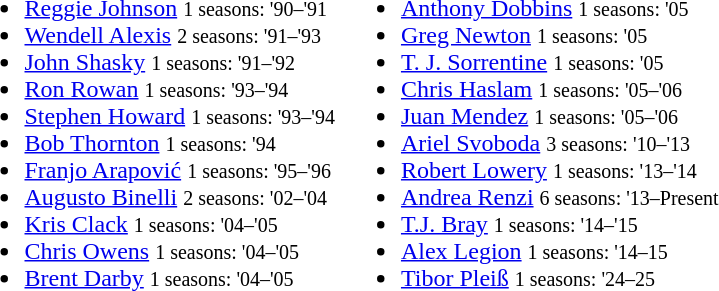<table style="font-size: 100%;">
<tr>
<td valign="top"><br><ul><li><a href='#'>Reggie Johnson</a> <small>1 seasons: '90–'91</small></li><li><a href='#'>Wendell Alexis</a> <small>2 seasons: '91–'93</small></li><li><a href='#'>John Shasky</a> <small>1 seasons: '91–'92</small></li><li><a href='#'>Ron Rowan</a> <small>1 seasons: '93–'94</small></li><li><a href='#'>Stephen Howard</a> <small>1 seasons: '93–'94</small></li><li><a href='#'>Bob Thornton</a> <small>1 seasons: '94</small></li><li><a href='#'>Franjo Arapović</a> <small>1 seasons: '95–'96</small></li><li><a href='#'>Augusto Binelli</a> <small>2 seasons: '02–'04</small></li><li><a href='#'>Kris Clack</a> <small>1 seasons: '04–'05</small></li><li><a href='#'>Chris Owens</a> <small>1 seasons: '04–'05</small></li><li><a href='#'>Brent Darby</a> <small>1 seasons: '04–'05</small></li></ul></td>
<td valign="top"><br><ul><li><a href='#'>Anthony Dobbins</a> <small>1 seasons: '05</small></li><li><a href='#'>Greg Newton</a> <small>1 seasons: '05</small></li><li><a href='#'>T. J. Sorrentine</a> <small>1 seasons: '05</small></li><li><a href='#'>Chris Haslam</a> <small>1 seasons: '05–'06</small></li><li><a href='#'>Juan Mendez</a> <small>1 seasons: '05–'06</small></li><li><a href='#'>Ariel Svoboda</a> <small>3 seasons: '10–'13</small></li><li><a href='#'>Robert Lowery</a> <small>1 seasons: '13–'14</small></li><li><a href='#'>Andrea Renzi</a> <small>6 seasons: '13–Present</small></li><li><a href='#'>T.J. Bray</a> <small>1 seasons: '14–'15</small></li><li><a href='#'>Alex Legion</a> <small>1 seasons: '14–15</small></li><li><a href='#'>Tibor Pleiß</a> <small>1 seasons: '24–25</small></li></ul></td>
</tr>
</table>
